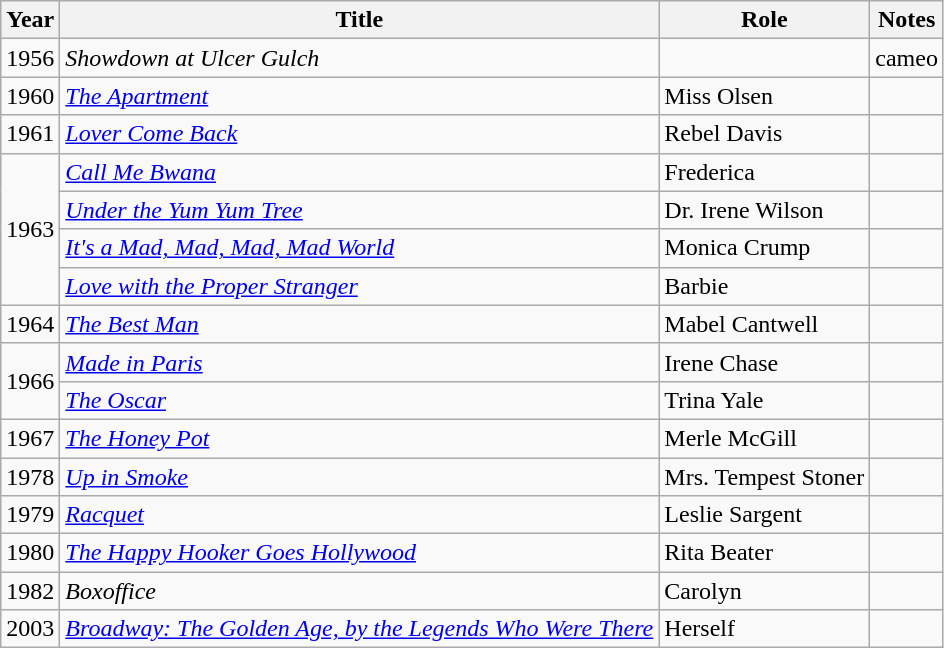<table class="wikitable sortable">
<tr>
<th>Year</th>
<th>Title</th>
<th>Role</th>
<th class = "unsortable">Notes</th>
</tr>
<tr>
<td>1956</td>
<td><em>Showdown at Ulcer Gulch</em></td>
<td></td>
<td>cameo</td>
</tr>
<tr>
<td>1960</td>
<td><em><a href='#'>The Apartment</a></em></td>
<td>Miss Olsen</td>
<td></td>
</tr>
<tr>
<td>1961</td>
<td><em><a href='#'>Lover Come Back</a></em></td>
<td>Rebel Davis</td>
<td></td>
</tr>
<tr>
<td rowspan=4>1963</td>
<td><em><a href='#'>Call Me Bwana</a></em></td>
<td>Frederica</td>
<td></td>
</tr>
<tr>
<td><em><a href='#'>Under the Yum Yum Tree</a></em></td>
<td>Dr. Irene Wilson</td>
<td></td>
</tr>
<tr>
<td><em><a href='#'>It's a Mad, Mad, Mad, Mad World</a></em></td>
<td>Monica Crump</td>
<td></td>
</tr>
<tr>
<td><em><a href='#'>Love with the Proper Stranger</a></em></td>
<td>Barbie</td>
<td></td>
</tr>
<tr>
<td>1964</td>
<td><em><a href='#'>The Best Man</a></em></td>
<td>Mabel Cantwell</td>
<td></td>
</tr>
<tr>
<td rowspan=2>1966</td>
<td><em><a href='#'>Made in Paris</a></em></td>
<td>Irene Chase</td>
<td></td>
</tr>
<tr>
<td><em><a href='#'>The Oscar</a></em></td>
<td>Trina Yale</td>
<td></td>
</tr>
<tr>
<td>1967</td>
<td><em><a href='#'>The Honey Pot</a></em></td>
<td>Merle McGill</td>
<td></td>
</tr>
<tr>
<td>1978</td>
<td><em><a href='#'>Up in Smoke</a></em></td>
<td>Mrs. Tempest Stoner</td>
<td></td>
</tr>
<tr>
<td>1979</td>
<td><em><a href='#'>Racquet</a></em></td>
<td>Leslie Sargent</td>
<td></td>
</tr>
<tr>
<td>1980</td>
<td><em><a href='#'>The Happy Hooker Goes Hollywood</a></em></td>
<td>Rita Beater</td>
<td></td>
</tr>
<tr>
<td>1982</td>
<td><em>Boxoffice</em></td>
<td>Carolyn</td>
<td></td>
</tr>
<tr>
<td>2003</td>
<td><em><a href='#'>Broadway: The Golden Age, by the Legends Who Were There</a></em></td>
<td>Herself</td>
<td></td>
</tr>
</table>
